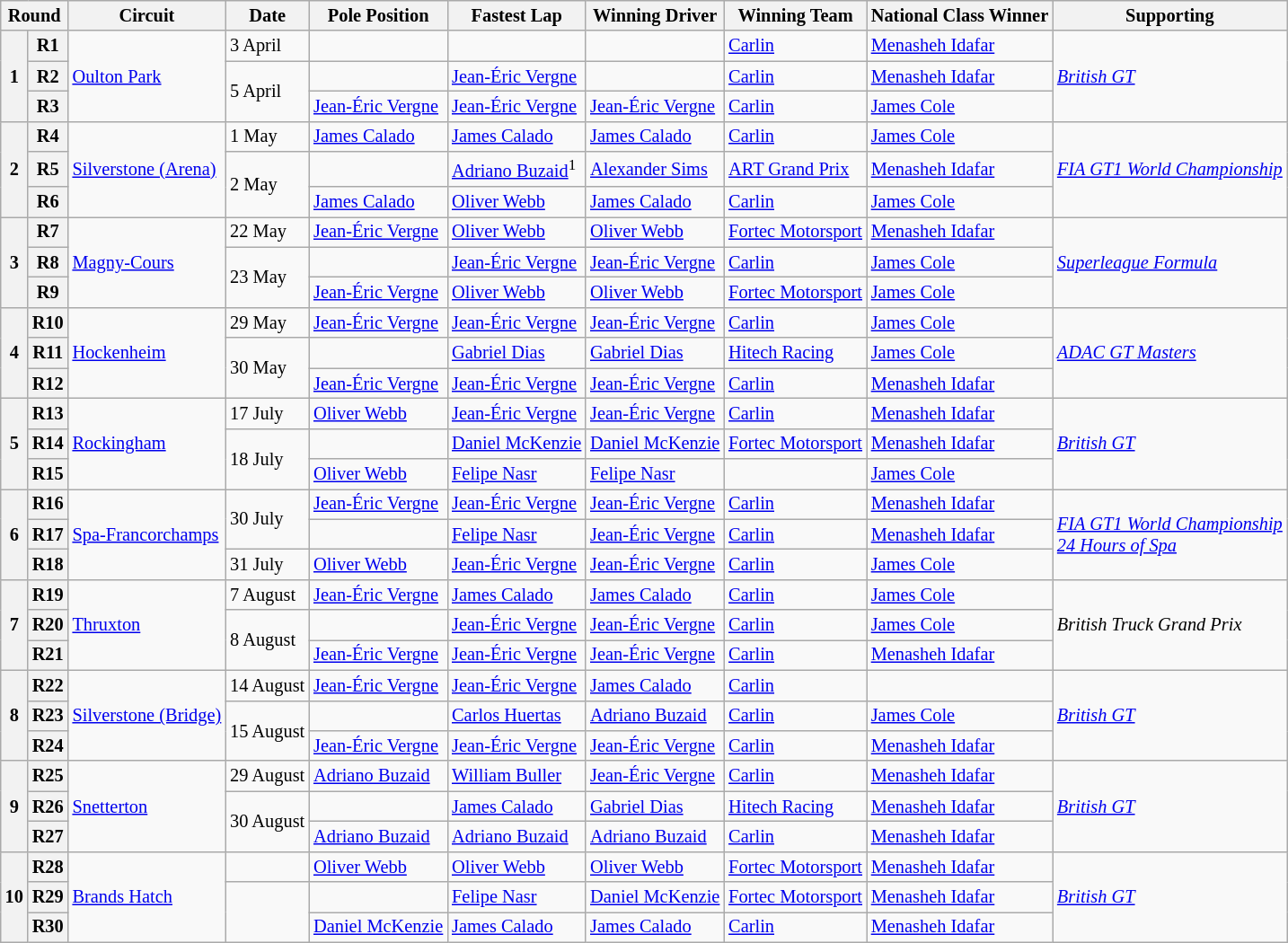<table class="wikitable" style="font-size: 85%">
<tr>
<th colspan=2>Round</th>
<th>Circuit</th>
<th>Date</th>
<th>Pole Position</th>
<th>Fastest Lap</th>
<th>Winning Driver</th>
<th>Winning Team</th>
<th>National Class Winner</th>
<th>Supporting</th>
</tr>
<tr>
<th rowspan=3>1</th>
<th>R1</th>
<td rowspan=3> <a href='#'>Oulton Park</a></td>
<td>3 April</td>
<td></td>
<td></td>
<td></td>
<td> <a href='#'>Carlin</a></td>
<td> <a href='#'>Menasheh Idafar</a></td>
<td rowspan=3><em><a href='#'>British GT</a></em></td>
</tr>
<tr>
<th>R2</th>
<td rowspan=2>5 April</td>
<td></td>
<td> <a href='#'>Jean-Éric Vergne</a></td>
<td></td>
<td> <a href='#'>Carlin</a></td>
<td> <a href='#'>Menasheh Idafar</a></td>
</tr>
<tr>
<th>R3</th>
<td> <a href='#'>Jean-Éric Vergne</a></td>
<td> <a href='#'>Jean-Éric Vergne</a></td>
<td> <a href='#'>Jean-Éric Vergne</a></td>
<td> <a href='#'>Carlin</a></td>
<td> <a href='#'>James Cole</a></td>
</tr>
<tr>
<th rowspan=3>2</th>
<th>R4</th>
<td rowspan=3> <a href='#'>Silverstone (Arena)</a></td>
<td>1 May</td>
<td> <a href='#'>James Calado</a></td>
<td> <a href='#'>James Calado</a></td>
<td> <a href='#'>James Calado</a></td>
<td> <a href='#'>Carlin</a></td>
<td> <a href='#'>James Cole</a></td>
<td rowspan=3><em><a href='#'>FIA GT1 World Championship</a></em></td>
</tr>
<tr>
<th>R5</th>
<td rowspan=2>2 May</td>
<td></td>
<td> <a href='#'>Adriano Buzaid</a><sup>1</sup></td>
<td> <a href='#'>Alexander Sims</a></td>
<td> <a href='#'>ART Grand Prix</a></td>
<td> <a href='#'>Menasheh Idafar</a></td>
</tr>
<tr>
<th>R6</th>
<td> <a href='#'>James Calado</a></td>
<td> <a href='#'>Oliver Webb</a></td>
<td> <a href='#'>James Calado</a></td>
<td> <a href='#'>Carlin</a></td>
<td> <a href='#'>James Cole</a></td>
</tr>
<tr>
<th rowspan=3>3</th>
<th>R7</th>
<td rowspan=3> <a href='#'>Magny-Cours</a></td>
<td>22 May</td>
<td> <a href='#'>Jean-Éric Vergne</a></td>
<td> <a href='#'>Oliver Webb</a></td>
<td> <a href='#'>Oliver Webb</a></td>
<td> <a href='#'>Fortec Motorsport</a></td>
<td> <a href='#'>Menasheh Idafar</a></td>
<td rowspan=3><em><a href='#'>Superleague Formula</a></em></td>
</tr>
<tr>
<th>R8</th>
<td rowspan=2>23 May</td>
<td></td>
<td> <a href='#'>Jean-Éric Vergne</a></td>
<td> <a href='#'>Jean-Éric Vergne</a></td>
<td> <a href='#'>Carlin</a></td>
<td> <a href='#'>James Cole</a></td>
</tr>
<tr>
<th>R9</th>
<td> <a href='#'>Jean-Éric Vergne</a></td>
<td> <a href='#'>Oliver Webb</a></td>
<td> <a href='#'>Oliver Webb</a></td>
<td> <a href='#'>Fortec Motorsport</a></td>
<td> <a href='#'>James Cole</a></td>
</tr>
<tr>
<th rowspan=3>4</th>
<th>R10</th>
<td rowspan=3> <a href='#'>Hockenheim</a></td>
<td>29 May</td>
<td> <a href='#'>Jean-Éric Vergne</a></td>
<td> <a href='#'>Jean-Éric Vergne</a></td>
<td> <a href='#'>Jean-Éric Vergne</a></td>
<td> <a href='#'>Carlin</a></td>
<td> <a href='#'>James Cole</a></td>
<td rowspan=3><em><a href='#'>ADAC GT Masters</a></em></td>
</tr>
<tr>
<th>R11</th>
<td rowspan=2>30 May</td>
<td></td>
<td> <a href='#'>Gabriel Dias</a></td>
<td> <a href='#'>Gabriel Dias</a></td>
<td> <a href='#'>Hitech Racing</a></td>
<td> <a href='#'>James Cole</a></td>
</tr>
<tr>
<th>R12</th>
<td> <a href='#'>Jean-Éric Vergne</a></td>
<td> <a href='#'>Jean-Éric Vergne</a></td>
<td> <a href='#'>Jean-Éric Vergne</a></td>
<td> <a href='#'>Carlin</a></td>
<td> <a href='#'>Menasheh Idafar</a></td>
</tr>
<tr>
<th rowspan=3>5</th>
<th>R13</th>
<td rowspan=3> <a href='#'>Rockingham</a></td>
<td>17 July</td>
<td> <a href='#'>Oliver Webb</a></td>
<td> <a href='#'>Jean-Éric Vergne</a></td>
<td> <a href='#'>Jean-Éric Vergne</a></td>
<td> <a href='#'>Carlin</a></td>
<td> <a href='#'>Menasheh Idafar</a></td>
<td rowspan=3><em><a href='#'>British GT</a></em></td>
</tr>
<tr>
<th>R14</th>
<td rowspan=2>18 July</td>
<td></td>
<td> <a href='#'>Daniel McKenzie</a></td>
<td> <a href='#'>Daniel McKenzie</a></td>
<td> <a href='#'>Fortec Motorsport</a></td>
<td> <a href='#'>Menasheh Idafar</a></td>
</tr>
<tr>
<th>R15</th>
<td> <a href='#'>Oliver Webb</a></td>
<td> <a href='#'>Felipe Nasr</a></td>
<td> <a href='#'>Felipe Nasr</a></td>
<td></td>
<td> <a href='#'>James Cole</a></td>
</tr>
<tr>
<th rowspan=3>6</th>
<th>R16</th>
<td rowspan=3 nowrap> <a href='#'>Spa-Francorchamps</a></td>
<td rowspan=2>30 July</td>
<td> <a href='#'>Jean-Éric Vergne</a></td>
<td> <a href='#'>Jean-Éric Vergne</a></td>
<td> <a href='#'>Jean-Éric Vergne</a></td>
<td> <a href='#'>Carlin</a></td>
<td> <a href='#'>Menasheh Idafar</a></td>
<td rowspan=3 nowrap><em><a href='#'>FIA GT1 World Championship</a><br><a href='#'>24 Hours of Spa</a></em></td>
</tr>
<tr>
<th>R17</th>
<td></td>
<td> <a href='#'>Felipe Nasr</a></td>
<td> <a href='#'>Jean-Éric Vergne</a></td>
<td> <a href='#'>Carlin</a></td>
<td> <a href='#'>Menasheh Idafar</a></td>
</tr>
<tr>
<th>R18</th>
<td>31 July</td>
<td> <a href='#'>Oliver Webb</a></td>
<td> <a href='#'>Jean-Éric Vergne</a></td>
<td> <a href='#'>Jean-Éric Vergne</a></td>
<td> <a href='#'>Carlin</a></td>
<td> <a href='#'>James Cole</a></td>
</tr>
<tr>
<th rowspan=3>7</th>
<th>R19</th>
<td rowspan=3> <a href='#'>Thruxton</a></td>
<td>7 August</td>
<td> <a href='#'>Jean-Éric Vergne</a></td>
<td> <a href='#'>James Calado</a></td>
<td> <a href='#'>James Calado</a></td>
<td> <a href='#'>Carlin</a></td>
<td> <a href='#'>James Cole</a></td>
<td rowspan=3><em>British Truck Grand Prix</em></td>
</tr>
<tr>
<th>R20</th>
<td rowspan=2>8 August</td>
<td></td>
<td> <a href='#'>Jean-Éric Vergne</a></td>
<td> <a href='#'>Jean-Éric Vergne</a></td>
<td> <a href='#'>Carlin</a></td>
<td> <a href='#'>James Cole</a></td>
</tr>
<tr>
<th>R21</th>
<td> <a href='#'>Jean-Éric Vergne</a></td>
<td> <a href='#'>Jean-Éric Vergne</a></td>
<td> <a href='#'>Jean-Éric Vergne</a></td>
<td> <a href='#'>Carlin</a></td>
<td> <a href='#'>Menasheh Idafar</a></td>
</tr>
<tr>
<th rowspan=3>8</th>
<th>R22</th>
<td rowspan=3> <a href='#'>Silverstone (Bridge)</a></td>
<td>14 August</td>
<td> <a href='#'>Jean-Éric Vergne</a></td>
<td> <a href='#'>Jean-Éric Vergne</a></td>
<td> <a href='#'>James Calado</a></td>
<td> <a href='#'>Carlin</a></td>
<td></td>
<td rowspan=3><em><a href='#'>British GT</a></em></td>
</tr>
<tr>
<th>R23</th>
<td rowspan=2>15 August</td>
<td></td>
<td> <a href='#'>Carlos Huertas</a></td>
<td> <a href='#'>Adriano Buzaid</a></td>
<td> <a href='#'>Carlin</a></td>
<td> <a href='#'>James Cole</a></td>
</tr>
<tr>
<th>R24</th>
<td> <a href='#'>Jean-Éric Vergne</a></td>
<td> <a href='#'>Jean-Éric Vergne</a></td>
<td> <a href='#'>Jean-Éric Vergne</a></td>
<td> <a href='#'>Carlin</a></td>
<td> <a href='#'>Menasheh Idafar</a></td>
</tr>
<tr>
<th rowspan=3>9</th>
<th>R25</th>
<td rowspan=3> <a href='#'>Snetterton</a></td>
<td>29 August</td>
<td> <a href='#'>Adriano Buzaid</a></td>
<td> <a href='#'>William Buller</a></td>
<td> <a href='#'>Jean-Éric Vergne</a></td>
<td> <a href='#'>Carlin</a></td>
<td> <a href='#'>Menasheh Idafar</a></td>
<td rowspan=3><em><a href='#'>British GT</a></em></td>
</tr>
<tr>
<th>R26</th>
<td rowspan=2>30 August</td>
<td></td>
<td> <a href='#'>James Calado</a></td>
<td> <a href='#'>Gabriel Dias</a></td>
<td> <a href='#'>Hitech Racing</a></td>
<td> <a href='#'>Menasheh Idafar</a></td>
</tr>
<tr>
<th>R27</th>
<td> <a href='#'>Adriano Buzaid</a></td>
<td> <a href='#'>Adriano Buzaid</a></td>
<td> <a href='#'>Adriano Buzaid</a></td>
<td> <a href='#'>Carlin</a></td>
<td> <a href='#'>Menasheh Idafar</a></td>
</tr>
<tr>
<th rowspan=3>10</th>
<th>R28</th>
<td rowspan=3> <a href='#'>Brands Hatch</a></td>
<td></td>
<td> <a href='#'>Oliver Webb</a></td>
<td> <a href='#'>Oliver Webb</a></td>
<td> <a href='#'>Oliver Webb</a></td>
<td> <a href='#'>Fortec Motorsport</a></td>
<td> <a href='#'>Menasheh Idafar</a></td>
<td rowspan=3><em><a href='#'>British GT</a></em></td>
</tr>
<tr>
<th>R29</th>
<td rowspan=2></td>
<td></td>
<td> <a href='#'>Felipe Nasr</a></td>
<td> <a href='#'>Daniel McKenzie</a></td>
<td> <a href='#'>Fortec Motorsport</a></td>
<td> <a href='#'>Menasheh Idafar</a></td>
</tr>
<tr>
<th>R30</th>
<td> <a href='#'>Daniel McKenzie</a></td>
<td> <a href='#'>James Calado</a></td>
<td> <a href='#'>James Calado</a></td>
<td> <a href='#'>Carlin</a></td>
<td> <a href='#'>Menasheh Idafar</a></td>
</tr>
</table>
